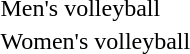<table>
<tr>
<td>Men's volleyball</td>
<td></td>
<td></td>
<td></td>
</tr>
<tr>
<td>Women's volleyball</td>
<td></td>
<td></td>
<td></td>
</tr>
</table>
